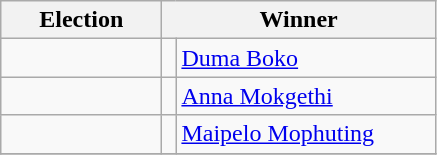<table class=wikitable>
<tr>
<th width=100>Election</th>
<th width=175 colspan=2>Winner</th>
</tr>
<tr>
<td></td>
<td bgcolor=></td>
<td><a href='#'>Duma Boko</a></td>
</tr>
<tr>
<td></td>
<td bgcolor=></td>
<td><a href='#'>Anna Mokgethi</a></td>
</tr>
<tr>
<td></td>
<td bgcolor=></td>
<td><a href='#'>Maipelo Mophuting</a></td>
</tr>
<tr>
</tr>
</table>
